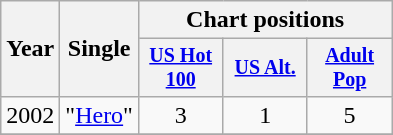<table class="wikitable" style="text-align:center;">
<tr>
<th rowspan="2">Year</th>
<th rowspan="2">Single</th>
<th colspan="3">Chart positions</th>
</tr>
<tr style="font-size:smaller;">
<th width="50"><a href='#'>US Hot 100</a></th>
<th width="50"><a href='#'>US Alt.</a></th>
<th width="50"><a href='#'>Adult Pop</a></th>
</tr>
<tr>
<td rowspan="1">2002</td>
<td align="left">"<a href='#'>Hero</a>"</td>
<td>3</td>
<td>1</td>
<td>5</td>
</tr>
<tr>
</tr>
</table>
